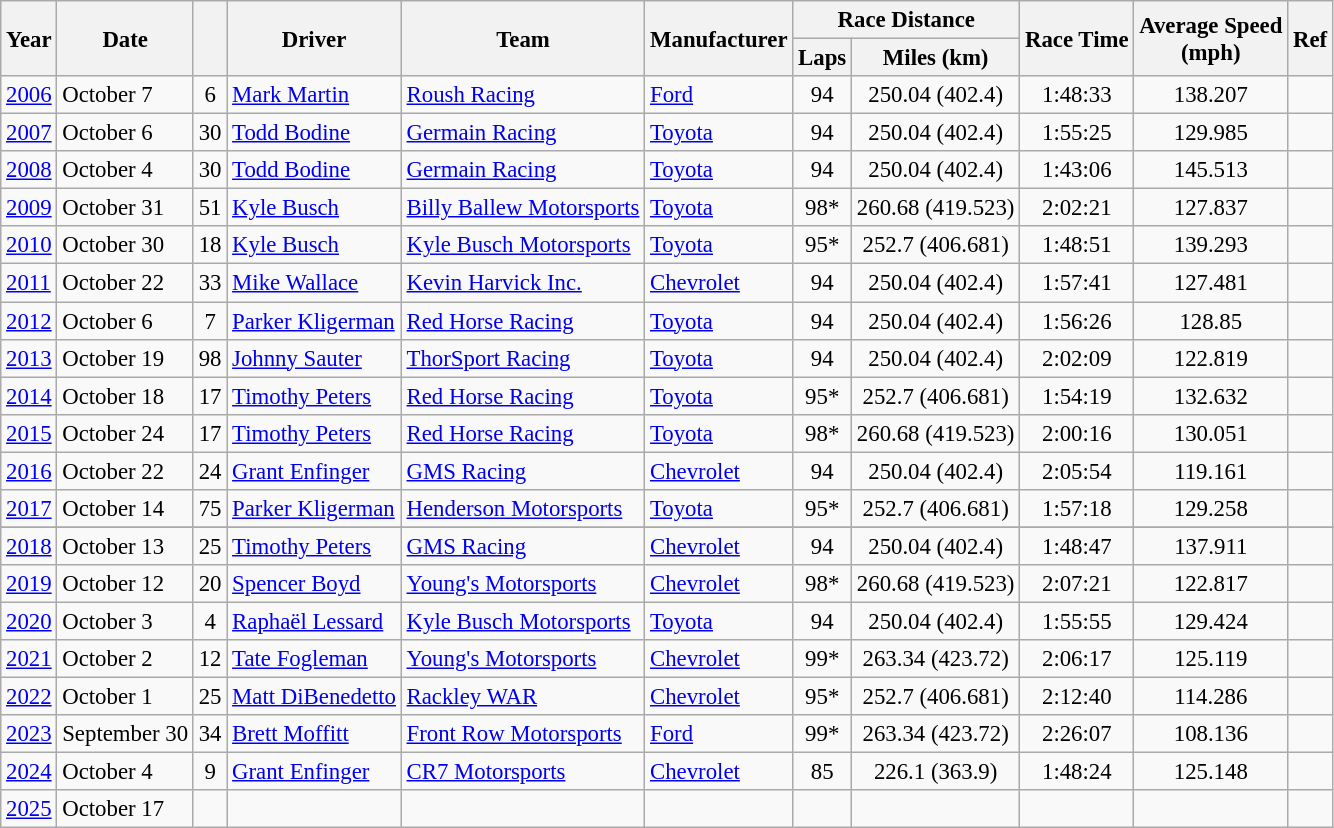<table class="wikitable" style="font-size: 95%;">
<tr>
<th rowspan="2">Year</th>
<th rowspan="2">Date</th>
<th rowspan="2"></th>
<th rowspan="2">Driver</th>
<th rowspan="2">Team</th>
<th rowspan="2">Manufacturer</th>
<th colspan="2">Race Distance</th>
<th rowspan="2">Race Time</th>
<th rowspan="2">Average Speed<br>(mph)</th>
<th rowspan="2">Ref</th>
</tr>
<tr>
<th>Laps</th>
<th>Miles (km)</th>
</tr>
<tr>
<td><a href='#'>2006</a></td>
<td>October 7</td>
<td align="center">6</td>
<td><a href='#'>Mark Martin</a></td>
<td><a href='#'>Roush Racing</a></td>
<td><a href='#'>Ford</a></td>
<td align="center">94</td>
<td align="center">250.04 (402.4)</td>
<td align="center">1:48:33</td>
<td align="center">138.207</td>
<td align="center"></td>
</tr>
<tr>
<td><a href='#'>2007</a></td>
<td>October 6</td>
<td align="center">30</td>
<td><a href='#'>Todd Bodine</a></td>
<td><a href='#'>Germain Racing</a></td>
<td><a href='#'>Toyota</a></td>
<td align="center">94</td>
<td align="center">250.04 (402.4)</td>
<td align="center">1:55:25</td>
<td align="center">129.985</td>
<td align="center"></td>
</tr>
<tr>
<td><a href='#'>2008</a></td>
<td>October 4</td>
<td align="center">30</td>
<td><a href='#'>Todd Bodine</a></td>
<td><a href='#'>Germain Racing</a></td>
<td><a href='#'>Toyota</a></td>
<td align="center">94</td>
<td align="center">250.04 (402.4)</td>
<td align="center">1:43:06</td>
<td align="center">145.513</td>
<td align="center"></td>
</tr>
<tr>
<td><a href='#'>2009</a></td>
<td>October 31</td>
<td align="center">51</td>
<td><a href='#'>Kyle Busch</a></td>
<td><a href='#'>Billy Ballew Motorsports</a></td>
<td><a href='#'>Toyota</a></td>
<td align="center">98*</td>
<td align="center">260.68 (419.523)</td>
<td align="center">2:02:21</td>
<td align="center">127.837</td>
<td align="center"></td>
</tr>
<tr>
<td><a href='#'>2010</a></td>
<td>October 30</td>
<td align="center">18</td>
<td><a href='#'>Kyle Busch</a></td>
<td><a href='#'>Kyle Busch Motorsports</a></td>
<td><a href='#'>Toyota</a></td>
<td align="center">95*</td>
<td align="center">252.7 (406.681)</td>
<td align="center">1:48:51</td>
<td align="center">139.293</td>
<td align="center"></td>
</tr>
<tr>
<td><a href='#'>2011</a></td>
<td>October 22</td>
<td align="center">33</td>
<td><a href='#'>Mike Wallace</a></td>
<td><a href='#'>Kevin Harvick Inc.</a></td>
<td><a href='#'>Chevrolet</a></td>
<td align="center">94</td>
<td align="center">250.04 (402.4)</td>
<td align="center">1:57:41</td>
<td align="center">127.481</td>
<td align="center"></td>
</tr>
<tr>
<td><a href='#'>2012</a></td>
<td>October 6</td>
<td align="center">7</td>
<td><a href='#'>Parker Kligerman</a></td>
<td><a href='#'>Red Horse Racing</a></td>
<td><a href='#'>Toyota</a></td>
<td align="center">94</td>
<td align="center">250.04 (402.4)</td>
<td align="center">1:56:26</td>
<td align="center">128.85</td>
<td align="center"></td>
</tr>
<tr>
<td><a href='#'>2013</a></td>
<td>October 19</td>
<td align="center">98</td>
<td><a href='#'>Johnny Sauter</a></td>
<td><a href='#'>ThorSport Racing</a></td>
<td><a href='#'>Toyota</a></td>
<td align="center">94</td>
<td align="center">250.04 (402.4)</td>
<td align="center">2:02:09</td>
<td align="center">122.819</td>
<td align="center"></td>
</tr>
<tr>
<td><a href='#'>2014</a></td>
<td>October 18</td>
<td align="center">17</td>
<td><a href='#'>Timothy Peters</a></td>
<td><a href='#'>Red Horse Racing</a></td>
<td><a href='#'>Toyota</a></td>
<td align="center">95*</td>
<td align="center">252.7 (406.681)</td>
<td align="center">1:54:19</td>
<td align="center">132.632</td>
<td align="center"></td>
</tr>
<tr>
<td><a href='#'>2015</a></td>
<td>October 24</td>
<td align="center">17</td>
<td><a href='#'>Timothy Peters</a></td>
<td><a href='#'>Red Horse Racing</a></td>
<td><a href='#'>Toyota</a></td>
<td align="center">98*</td>
<td align="center">260.68 (419.523)</td>
<td align="center">2:00:16</td>
<td align="center">130.051</td>
<td align="center"></td>
</tr>
<tr>
<td><a href='#'>2016</a></td>
<td>October 22</td>
<td align="center">24</td>
<td><a href='#'>Grant Enfinger</a></td>
<td><a href='#'>GMS Racing</a></td>
<td><a href='#'>Chevrolet</a></td>
<td align="center">94</td>
<td align="center">250.04 (402.4)</td>
<td align="center">2:05:54</td>
<td align="center">119.161</td>
<td align="center"></td>
</tr>
<tr>
<td><a href='#'>2017</a></td>
<td>October 14</td>
<td align="center">75</td>
<td><a href='#'>Parker Kligerman</a></td>
<td><a href='#'>Henderson Motorsports</a></td>
<td><a href='#'>Toyota</a></td>
<td align="center">95*</td>
<td align="center">252.7 (406.681)</td>
<td align="center">1:57:18</td>
<td align="center">129.258</td>
<td align="center"></td>
</tr>
<tr>
</tr>
<tr>
<td><a href='#'>2018</a></td>
<td>October 13</td>
<td align="center">25</td>
<td><a href='#'>Timothy Peters</a></td>
<td><a href='#'>GMS Racing</a></td>
<td><a href='#'>Chevrolet</a></td>
<td align="center">94</td>
<td align="center">250.04 (402.4)</td>
<td align="center">1:48:47</td>
<td align="center">137.911</td>
<td align="center"></td>
</tr>
<tr>
<td><a href='#'>2019</a></td>
<td>October 12</td>
<td align="center">20</td>
<td><a href='#'>Spencer Boyd</a></td>
<td><a href='#'>Young's Motorsports</a></td>
<td><a href='#'>Chevrolet</a></td>
<td align="center">98*</td>
<td align="center">260.68 (419.523)</td>
<td align="center">2:07:21</td>
<td align="center">122.817</td>
<td align="center"></td>
</tr>
<tr>
<td><a href='#'>2020</a></td>
<td>October 3</td>
<td align="center">4</td>
<td><a href='#'>Raphaël Lessard</a></td>
<td><a href='#'>Kyle Busch Motorsports</a></td>
<td><a href='#'>Toyota</a></td>
<td align="center">94</td>
<td align="center">250.04 (402.4)</td>
<td align="center">1:55:55</td>
<td align="center">129.424</td>
<td align="center"></td>
</tr>
<tr>
<td><a href='#'>2021</a></td>
<td>October 2</td>
<td align="center">12</td>
<td><a href='#'>Tate Fogleman</a></td>
<td><a href='#'>Young's Motorsports</a></td>
<td><a href='#'>Chevrolet</a></td>
<td align="center">99*</td>
<td align="center">263.34 (423.72)</td>
<td align="center">2:06:17</td>
<td align="center">125.119</td>
<td align="center"></td>
</tr>
<tr>
<td><a href='#'>2022</a></td>
<td>October 1</td>
<td align="center">25</td>
<td><a href='#'>Matt DiBenedetto</a></td>
<td><a href='#'>Rackley WAR</a></td>
<td><a href='#'>Chevrolet</a></td>
<td align="center">95*</td>
<td align="center">252.7 (406.681)</td>
<td align="center">2:12:40</td>
<td align="center">114.286</td>
<td align="center"></td>
</tr>
<tr>
<td><a href='#'>2023</a></td>
<td>September 30</td>
<td align="center">34</td>
<td><a href='#'>Brett Moffitt</a></td>
<td><a href='#'>Front Row Motorsports</a></td>
<td><a href='#'>Ford</a></td>
<td align="center">99*</td>
<td align="center">263.34 (423.72)</td>
<td align="center">2:26:07</td>
<td align="center">108.136</td>
<td align="center"></td>
</tr>
<tr>
<td><a href='#'>2024</a></td>
<td>October 4</td>
<td align="center">9</td>
<td><a href='#'>Grant Enfinger</a></td>
<td><a href='#'>CR7 Motorsports</a></td>
<td><a href='#'>Chevrolet</a></td>
<td align="center">85</td>
<td align="center">226.1 (363.9)</td>
<td align="center">1:48:24</td>
<td align="center">125.148</td>
<td align="center"></td>
</tr>
<tr>
<td><a href='#'>2025</a></td>
<td>October 17</td>
<td align=center></td>
<td></td>
<td></td>
<td></td>
<td align="center"></td>
<td align="center"></td>
<td align="center"></td>
<td align="center"></td>
<td align="center"></td>
</tr>
</table>
